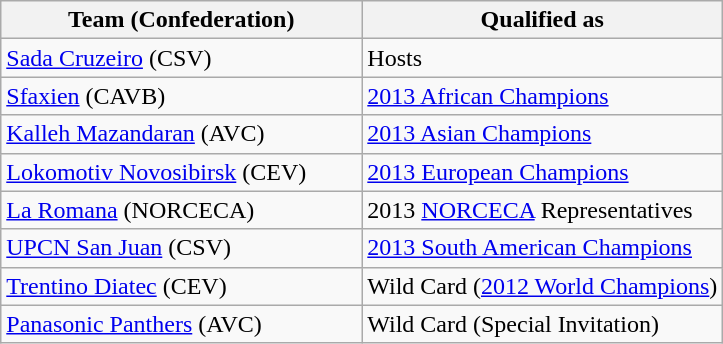<table class="wikitable">
<tr>
<th width=50%>Team (Confederation)</th>
<th width=50%>Qualified as</th>
</tr>
<tr>
<td> <a href='#'>Sada Cruzeiro</a> (CSV)</td>
<td>Hosts</td>
</tr>
<tr>
<td> <a href='#'>Sfaxien</a> (CAVB)</td>
<td><a href='#'>2013 African Champions</a></td>
</tr>
<tr>
<td> <a href='#'>Kalleh Mazandaran</a> (AVC)</td>
<td><a href='#'>2013 Asian Champions</a></td>
</tr>
<tr>
<td> <a href='#'>Lokomotiv Novosibirsk</a> (CEV)</td>
<td><a href='#'>2013 European Champions</a></td>
</tr>
<tr>
<td> <a href='#'>La Romana</a> (NORCECA)</td>
<td>2013 <a href='#'>NORCECA</a> Representatives</td>
</tr>
<tr>
<td> <a href='#'>UPCN San Juan</a> (CSV)</td>
<td><a href='#'>2013 South American Champions</a></td>
</tr>
<tr>
<td> <a href='#'>Trentino Diatec</a> (CEV)</td>
<td>Wild Card (<a href='#'>2012 World Champions</a>)</td>
</tr>
<tr>
<td> <a href='#'>Panasonic Panthers</a> (AVC)</td>
<td>Wild Card (Special Invitation)</td>
</tr>
</table>
